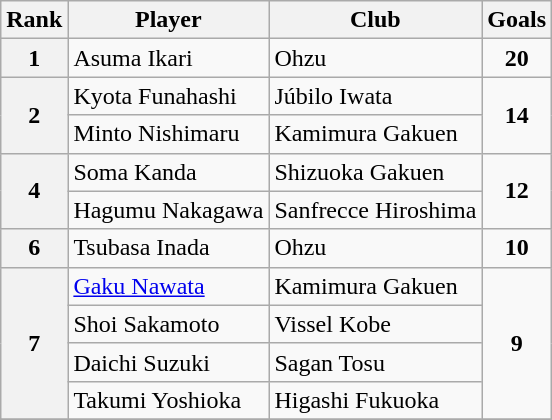<table class="wikitable" style="text-align:center">
<tr>
<th>Rank</th>
<th>Player</th>
<th>Club</th>
<th>Goals</th>
</tr>
<tr>
<th rowspan="1">1</th>
<td align="left"> Asuma Ikari</td>
<td align="left">Ohzu</td>
<td rowspan="1"><strong>20</strong></td>
</tr>
<tr>
<th rowspan="2">2</th>
<td align="left"> Kyota Funahashi</td>
<td align="left">Júbilo Iwata</td>
<td rowspan="2"><strong>14</strong></td>
</tr>
<tr>
<td align="left"> Minto Nishimaru</td>
<td align="left">Kamimura Gakuen</td>
</tr>
<tr>
<th rowspan="2">4</th>
<td align="left"> Soma Kanda</td>
<td align="left">Shizuoka Gakuen</td>
<td rowspan="2"><strong>12</strong></td>
</tr>
<tr>
<td align="left"> Hagumu Nakagawa</td>
<td align="left">Sanfrecce Hiroshima</td>
</tr>
<tr>
<th rowspan="1">6</th>
<td align="left"> Tsubasa Inada</td>
<td align="left">Ohzu</td>
<td rowspan="1"><strong>10</strong></td>
</tr>
<tr>
<th rowspan="4">7</th>
<td align="left"> <a href='#'>Gaku Nawata</a></td>
<td align="left">Kamimura Gakuen</td>
<td rowspan="4"><strong>9</strong></td>
</tr>
<tr>
<td align="left"> Shoi Sakamoto</td>
<td align="left">Vissel Kobe</td>
</tr>
<tr>
<td align="left"> Daichi Suzuki</td>
<td align="left">Sagan Tosu</td>
</tr>
<tr>
<td align="left"> Takumi Yoshioka</td>
<td align="left">Higashi Fukuoka</td>
</tr>
<tr>
</tr>
</table>
